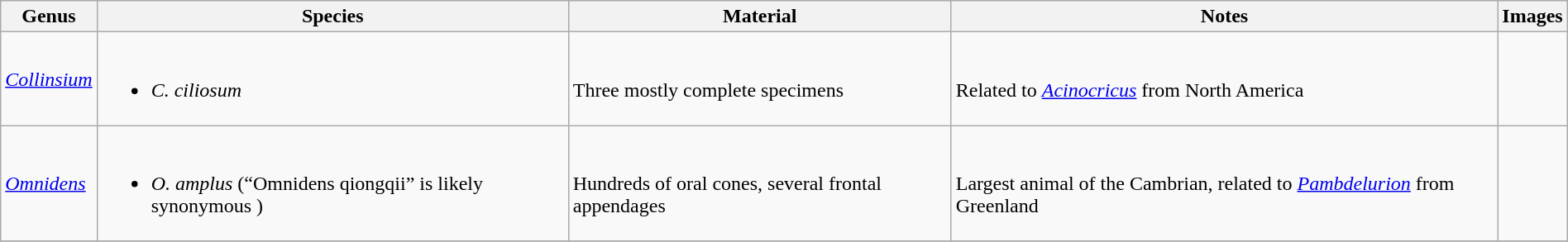<table class="wikitable" style="margin:auto;width:100%;">
<tr>
<th>Genus</th>
<th>Species</th>
<th>Material</th>
<th>Notes</th>
<th>Images</th>
</tr>
<tr>
<td><em><a href='#'>Collinsium</a></em></td>
<td><br><ul><li><em>C. ciliosum</em></li></ul></td>
<td><br>Three mostly complete specimens</td>
<td><br>Related to <em><a href='#'>Acinocricus</a></em> from North America</td>
<td></td>
</tr>
<tr>
<td><em><a href='#'>Omnidens</a></em></td>
<td><br><ul><li><em>O. amplus</em> (“Omnidens qiongqii” is likely synonymous )</li></ul></td>
<td><br>Hundreds of oral cones, several frontal appendages</td>
<td><br>Largest animal of the Cambrian, related to <em><a href='#'>Pambdelurion</a></em> from Greenland</td>
<td></td>
</tr>
<tr>
</tr>
</table>
